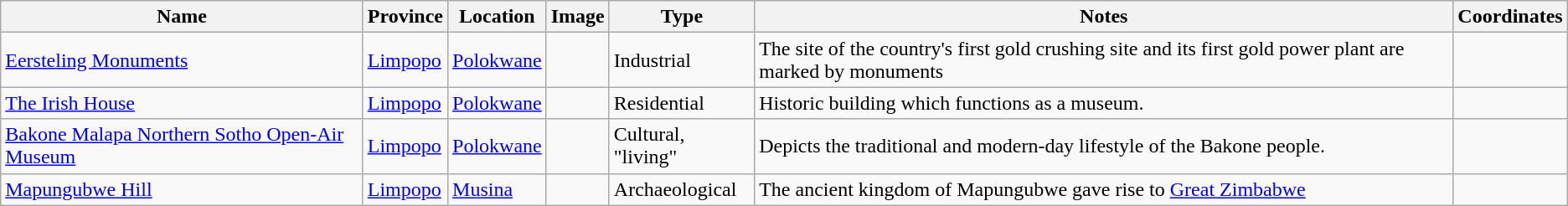<table class="wikitable sortable">
<tr>
<th>Name</th>
<th>Province</th>
<th>Location</th>
<th>Image</th>
<th>Type</th>
<th>Notes</th>
<th>Coordinates</th>
</tr>
<tr>
<td><a href='#'>Eersteling Monuments</a></td>
<td><a href='#'>Limpopo</a></td>
<td><a href='#'>Polokwane</a></td>
<td></td>
<td>Industrial</td>
<td>The site of the country's first gold crushing site and its first gold power plant are marked by monuments</td>
<td></td>
</tr>
<tr>
<td><a href='#'>The Irish House</a></td>
<td><a href='#'>Limpopo</a></td>
<td><a href='#'>Polokwane</a></td>
<td></td>
<td>Residential</td>
<td>Historic building which functions as a museum.</td>
<td></td>
</tr>
<tr>
<td><a href='#'>Bakone Malapa Northern Sotho Open-Air Museum</a></td>
<td><a href='#'>Limpopo</a></td>
<td><a href='#'>Polokwane</a></td>
<td></td>
<td>Cultural, "living"</td>
<td>Depicts the traditional and modern-day lifestyle of the Bakone people.</td>
<td></td>
</tr>
<tr>
<td><a href='#'>Mapungubwe Hill</a></td>
<td><a href='#'>Limpopo</a></td>
<td><a href='#'>Musina</a></td>
<td></td>
<td>Archaeological</td>
<td>The ancient kingdom of Mapungubwe gave rise to <a href='#'>Great Zimbabwe</a></td>
<td></td>
</tr>
</table>
